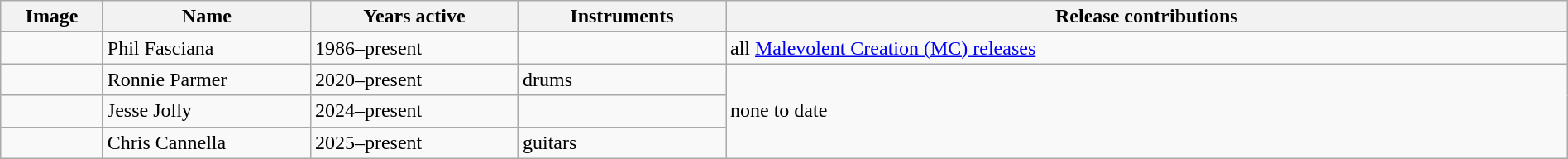<table class="wikitable" border="1" width=100%>
<tr>
<th width="75">Image</th>
<th width="160">Name</th>
<th width="160">Years active</th>
<th width="160">Instruments</th>
<th>Release contributions</th>
</tr>
<tr>
<td></td>
<td>Phil Fasciana</td>
<td>1986–present</td>
<td></td>
<td>all <a href='#'>Malevolent Creation (MC) releases</a></td>
</tr>
<tr>
<td></td>
<td>Ronnie Parmer</td>
<td>2020–present</td>
<td>drums</td>
<td rowspan="3">none to date</td>
</tr>
<tr>
<td></td>
<td>Jesse Jolly</td>
<td>2024–present</td>
<td></td>
</tr>
<tr>
<td></td>
<td>Chris Cannella</td>
<td>2025–present</td>
<td>guitars</td>
</tr>
</table>
